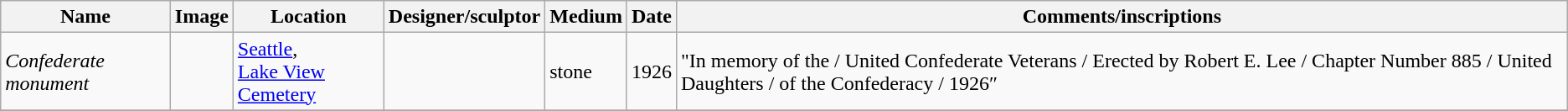<table class="wikitable sortable">
<tr>
<th>Name</th>
<th>Image</th>
<th>Location</th>
<th>Designer/sculptor</th>
<th>Medium</th>
<th>Date</th>
<th>Comments/inscriptions</th>
</tr>
<tr>
<td><em>Confederate monument</em></td>
<td></td>
<td><a href='#'>Seattle</a>,<br><a href='#'>Lake View Cemetery</a></td>
<td></td>
<td>stone</td>
<td>1926</td>
<td>"In memory of the / United Confederate Veterans / Erected by Robert E. Lee / Chapter Number 885 / United Daughters / of the Confederacy / 1926″</td>
</tr>
<tr>
</tr>
</table>
